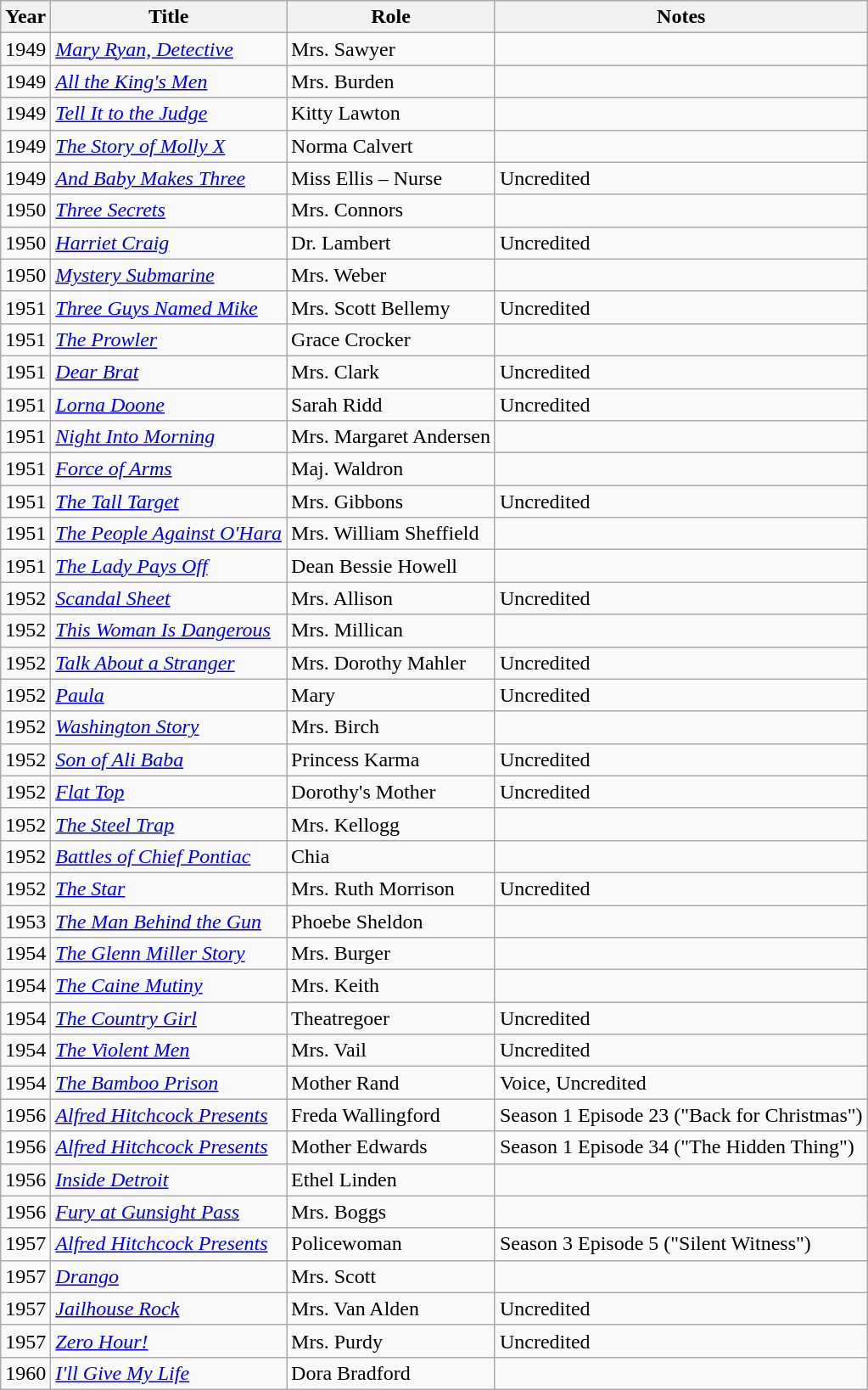<table class="wikitable sortable">
<tr>
<th>Year</th>
<th>Title</th>
<th>Role</th>
<th>Notes</th>
</tr>
<tr>
<td>1949</td>
<td><em><a href='#'>Mary Ryan, Detective</a></em></td>
<td>Mrs. Sawyer</td>
<td></td>
</tr>
<tr>
<td>1949</td>
<td><em><a href='#'>All the King's Men</a></em></td>
<td>Mrs. Burden</td>
<td></td>
</tr>
<tr>
<td>1949</td>
<td><em><a href='#'>Tell It to the Judge</a></em></td>
<td>Kitty Lawton</td>
<td></td>
</tr>
<tr>
<td>1949</td>
<td><em><a href='#'>The Story of Molly X</a></em></td>
<td>Norma Calvert</td>
<td></td>
</tr>
<tr>
<td>1949</td>
<td><em><a href='#'>And Baby Makes Three</a></em></td>
<td>Miss Ellis – Nurse</td>
<td>Uncredited</td>
</tr>
<tr>
<td>1950</td>
<td><em><a href='#'>Three Secrets</a></em></td>
<td>Mrs. Connors</td>
<td></td>
</tr>
<tr>
<td>1950</td>
<td><em><a href='#'>Harriet Craig</a></em></td>
<td>Dr. Lambert</td>
<td>Uncredited</td>
</tr>
<tr>
<td>1950</td>
<td><em><a href='#'>Mystery Submarine</a></em></td>
<td>Mrs. Weber</td>
<td></td>
</tr>
<tr>
<td>1951</td>
<td><em><a href='#'>Three Guys Named Mike</a></em></td>
<td>Mrs. Scott Bellemy</td>
<td>Uncredited</td>
</tr>
<tr>
<td>1951</td>
<td><em><a href='#'>The Prowler</a></em></td>
<td>Grace Crocker</td>
<td></td>
</tr>
<tr>
<td>1951</td>
<td><em><a href='#'>Dear Brat</a></em></td>
<td>Mrs. Clark</td>
<td>Uncredited</td>
</tr>
<tr>
<td>1951</td>
<td><em><a href='#'>Lorna Doone</a></em></td>
<td>Sarah Ridd</td>
<td>Uncredited</td>
</tr>
<tr>
<td>1951</td>
<td><em><a href='#'>Night Into Morning</a></em></td>
<td>Mrs. Margaret Andersen</td>
<td></td>
</tr>
<tr>
<td>1951</td>
<td><em><a href='#'>Force of Arms</a></em></td>
<td>Maj. Waldron</td>
<td></td>
</tr>
<tr>
<td>1951</td>
<td><em><a href='#'>The Tall Target</a></em></td>
<td>Mrs. Gibbons</td>
<td>Uncredited</td>
</tr>
<tr>
<td>1951</td>
<td><em><a href='#'>The People Against O'Hara</a></em></td>
<td>Mrs. William Sheffield</td>
<td></td>
</tr>
<tr>
<td>1951</td>
<td><em><a href='#'>The Lady Pays Off</a></em></td>
<td>Dean Bessie Howell</td>
<td></td>
</tr>
<tr>
<td>1952</td>
<td><em><a href='#'>Scandal Sheet</a></em></td>
<td>Mrs. Allison</td>
<td>Uncredited</td>
</tr>
<tr>
<td>1952</td>
<td><em><a href='#'>This Woman Is Dangerous</a></em></td>
<td>Mrs. Millican</td>
<td></td>
</tr>
<tr>
<td>1952</td>
<td><em><a href='#'>Talk About a Stranger</a></em></td>
<td>Mrs. Dorothy Mahler</td>
<td>Uncredited</td>
</tr>
<tr>
<td>1952</td>
<td><em><a href='#'>Paula</a></em></td>
<td>Mary</td>
<td>Uncredited</td>
</tr>
<tr>
<td>1952</td>
<td><em><a href='#'>Washington Story</a></em></td>
<td>Mrs. Birch</td>
<td></td>
</tr>
<tr>
<td>1952</td>
<td><em><a href='#'>Son of Ali Baba</a></em></td>
<td>Princess Karma</td>
<td>Uncredited</td>
</tr>
<tr>
<td>1952</td>
<td><em><a href='#'>Flat Top</a></em></td>
<td>Dorothy's Mother</td>
<td>Uncredited</td>
</tr>
<tr>
<td>1952</td>
<td><em><a href='#'>The Steel Trap</a></em></td>
<td>Mrs. Kellogg</td>
<td></td>
</tr>
<tr>
<td>1952</td>
<td><em><a href='#'>Battles of Chief Pontiac</a></em></td>
<td>Chia</td>
<td></td>
</tr>
<tr>
<td>1952</td>
<td><em><a href='#'>The Star</a></em></td>
<td>Mrs. Ruth Morrison</td>
<td>Uncredited</td>
</tr>
<tr>
<td>1953</td>
<td><em><a href='#'>The Man Behind the Gun</a></em></td>
<td>Phoebe Sheldon</td>
<td></td>
</tr>
<tr>
<td>1954</td>
<td><em><a href='#'>The Glenn Miller Story</a></em></td>
<td>Mrs. Burger</td>
<td></td>
</tr>
<tr>
<td>1954</td>
<td><em><a href='#'>The Caine Mutiny</a></em></td>
<td>Mrs. Keith</td>
<td></td>
</tr>
<tr>
<td>1954</td>
<td><em><a href='#'>The Country Girl</a></em></td>
<td>Theatregoer</td>
<td>Uncredited</td>
</tr>
<tr>
<td>1954</td>
<td><em><a href='#'>The Violent Men</a></em></td>
<td>Mrs. Vail</td>
<td>Uncredited</td>
</tr>
<tr>
<td>1954</td>
<td><em><a href='#'>The Bamboo Prison</a></em></td>
<td>Mother Rand</td>
<td>Voice, Uncredited</td>
</tr>
<tr>
<td>1956</td>
<td><em><a href='#'>Alfred Hitchcock Presents</a></em></td>
<td>Freda Wallingford</td>
<td>Season 1 Episode 23 ("Back for Christmas")</td>
</tr>
<tr>
<td>1956</td>
<td><em><a href='#'>Alfred Hitchcock Presents</a></em></td>
<td>Mother Edwards</td>
<td>Season 1 Episode 34 ("The Hidden Thing")</td>
</tr>
<tr>
<td>1956</td>
<td><em><a href='#'>Inside Detroit</a></em></td>
<td>Ethel Linden</td>
<td></td>
</tr>
<tr>
<td>1956</td>
<td><em><a href='#'>Fury at Gunsight Pass</a></em></td>
<td>Mrs. Boggs</td>
<td></td>
</tr>
<tr>
<td>1957</td>
<td><em><a href='#'>Alfred Hitchcock Presents</a></em></td>
<td>Policewoman</td>
<td>Season 3 Episode 5 ("Silent Witness")</td>
</tr>
<tr>
<td>1957</td>
<td><em><a href='#'>Drango</a></em></td>
<td>Mrs. Scott</td>
<td></td>
</tr>
<tr>
<td>1957</td>
<td><em><a href='#'>Jailhouse Rock</a></em></td>
<td>Mrs. Van Alden</td>
<td>Uncredited</td>
</tr>
<tr>
<td>1957</td>
<td><em><a href='#'>Zero Hour!</a></em></td>
<td>Mrs. Purdy</td>
<td>Uncredited</td>
</tr>
<tr>
<td>1960</td>
<td><em><a href='#'>I'll Give My Life</a></em></td>
<td>Dora Bradford</td>
<td></td>
</tr>
</table>
